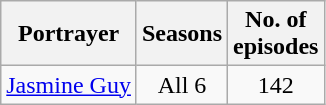<table class="wikitable" style="text-align:justify;">
<tr>
<th>Portrayer</th>
<th>Seasons</th>
<th>No. of <br>episodes</th>
</tr>
<tr>
<td><a href='#'>Jasmine Guy</a></td>
<td align="center"123>All 6</td>
<td align="center">142</td>
</tr>
</table>
